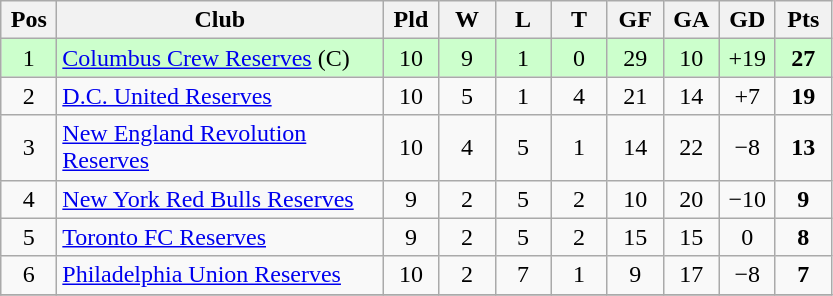<table class="wikitable" style="text-align:center">
<tr>
<th width=30>Pos</th>
<th width=210>Club</th>
<th width=30>Pld</th>
<th width=30>W</th>
<th width=30>L</th>
<th width=30>T</th>
<th width=30>GF</th>
<th width=30>GA</th>
<th width=30>GD</th>
<th width=30>Pts</th>
</tr>
<tr bgcolor=#ccffcc>
<td>1</td>
<td align="left"><a href='#'>Columbus Crew Reserves</a> (C)</td>
<td>10</td>
<td>9</td>
<td>1</td>
<td>0</td>
<td>29</td>
<td>10</td>
<td>+19</td>
<td><strong>27</strong></td>
</tr>
<tr>
<td>2</td>
<td align="left"><a href='#'>D.C. United Reserves</a></td>
<td>10</td>
<td>5</td>
<td>1</td>
<td>4</td>
<td>21</td>
<td>14</td>
<td>+7</td>
<td><strong>19</strong></td>
</tr>
<tr>
<td>3</td>
<td align="left"><a href='#'>New England Revolution Reserves</a></td>
<td>10</td>
<td>4</td>
<td>5</td>
<td>1</td>
<td>14</td>
<td>22</td>
<td>−8</td>
<td><strong>13</strong></td>
</tr>
<tr>
<td>4</td>
<td align="left"><a href='#'>New York Red Bulls Reserves</a></td>
<td>9</td>
<td>2</td>
<td>5</td>
<td>2</td>
<td>10</td>
<td>20</td>
<td>−10</td>
<td><strong>9</strong></td>
</tr>
<tr>
<td>5</td>
<td align="left"><a href='#'>Toronto FC Reserves</a></td>
<td>9</td>
<td>2</td>
<td>5</td>
<td>2</td>
<td>15</td>
<td>15</td>
<td>0</td>
<td><strong>8</strong></td>
</tr>
<tr>
<td>6</td>
<td align="left"><a href='#'>Philadelphia Union Reserves</a></td>
<td>10</td>
<td>2</td>
<td>7</td>
<td>1</td>
<td>9</td>
<td>17</td>
<td>−8</td>
<td><strong>7</strong></td>
</tr>
<tr>
</tr>
</table>
